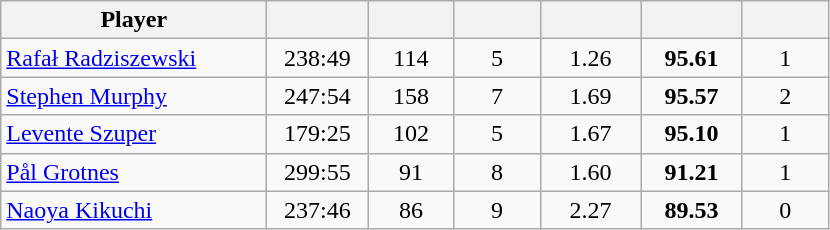<table class="wikitable sortable" style="text-align:center;">
<tr>
<th width="170px">Player</th>
<th width="60px"></th>
<th width="50px"></th>
<th width="50px"></th>
<th width="60px"></th>
<th width="60px"></th>
<th width="50px"></th>
</tr>
<tr>
<td align=left> <a href='#'>Rafał Radziszewski</a></td>
<td>238:49</td>
<td>114</td>
<td>5</td>
<td>1.26</td>
<td><strong>95.61</strong></td>
<td>1</td>
</tr>
<tr>
<td align=left> <a href='#'>Stephen Murphy</a></td>
<td>247:54</td>
<td>158</td>
<td>7</td>
<td>1.69</td>
<td><strong>95.57</strong></td>
<td>2</td>
</tr>
<tr>
<td align=left> <a href='#'>Levente Szuper</a></td>
<td>179:25</td>
<td>102</td>
<td>5</td>
<td>1.67</td>
<td><strong>95.10</strong></td>
<td>1</td>
</tr>
<tr>
<td align=left> <a href='#'>Pål Grotnes</a></td>
<td>299:55</td>
<td>91</td>
<td>8</td>
<td>1.60</td>
<td><strong>91.21</strong></td>
<td>1</td>
</tr>
<tr>
<td align=left> <a href='#'>Naoya Kikuchi</a></td>
<td>237:46</td>
<td>86</td>
<td>9</td>
<td>2.27</td>
<td><strong>89.53</strong></td>
<td>0</td>
</tr>
</table>
